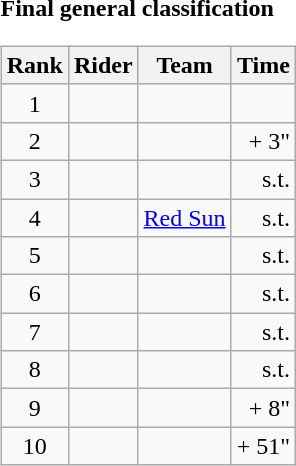<table>
<tr>
<td><strong>Final general classification</strong><br><table class="wikitable">
<tr>
<th scope="col">Rank</th>
<th scope="col">Rider</th>
<th scope="col">Team</th>
<th scope="col">Time</th>
</tr>
<tr>
<td style="text-align:center;">1</td>
<td></td>
<td></td>
<td style="text-align:right;"></td>
</tr>
<tr>
<td style="text-align:center;">2</td>
<td></td>
<td></td>
<td style="text-align:right;">+ 3"</td>
</tr>
<tr>
<td style="text-align:center;">3</td>
<td></td>
<td></td>
<td style="text-align:right;">s.t.</td>
</tr>
<tr>
<td style="text-align:center;">4</td>
<td></td>
<td><a href='#'>Red Sun</a></td>
<td style="text-align:right;">s.t.</td>
</tr>
<tr>
<td style="text-align:center;">5</td>
<td></td>
<td></td>
<td style="text-align:right;">s.t.</td>
</tr>
<tr>
<td style="text-align:center;">6</td>
<td></td>
<td></td>
<td style="text-align:right;">s.t.</td>
</tr>
<tr>
<td style="text-align:center;">7</td>
<td></td>
<td></td>
<td style="text-align:right;">s.t.</td>
</tr>
<tr>
<td style="text-align:center;">8</td>
<td></td>
<td></td>
<td style="text-align:right;">s.t.</td>
</tr>
<tr>
<td style="text-align:center;">9</td>
<td></td>
<td></td>
<td style="text-align:right;">+ 8"</td>
</tr>
<tr>
<td style="text-align:center;">10</td>
<td></td>
<td></td>
<td style="text-align:right;">+ 51"</td>
</tr>
</table>
</td>
</tr>
</table>
